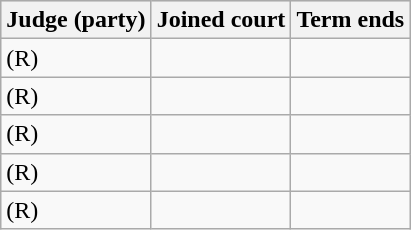<table class="wikitable" style="border-collapse:collapse;" style="text-align: center" style="text-align: center">
<tr bgcolor=#dedede>
<th>Judge (party)</th>
<th>Joined court</th>
<th>Term ends</th>
</tr>
<tr>
<td> (R)</td>
<td></td>
<td></td>
</tr>
<tr>
<td> (R)</td>
<td></td>
<td></td>
</tr>
<tr>
<td> (R)</td>
<td></td>
<td></td>
</tr>
<tr>
<td> (R)</td>
<td></td>
<td></td>
</tr>
<tr>
<td> (R)</td>
<td></td>
<td></td>
</tr>
</table>
